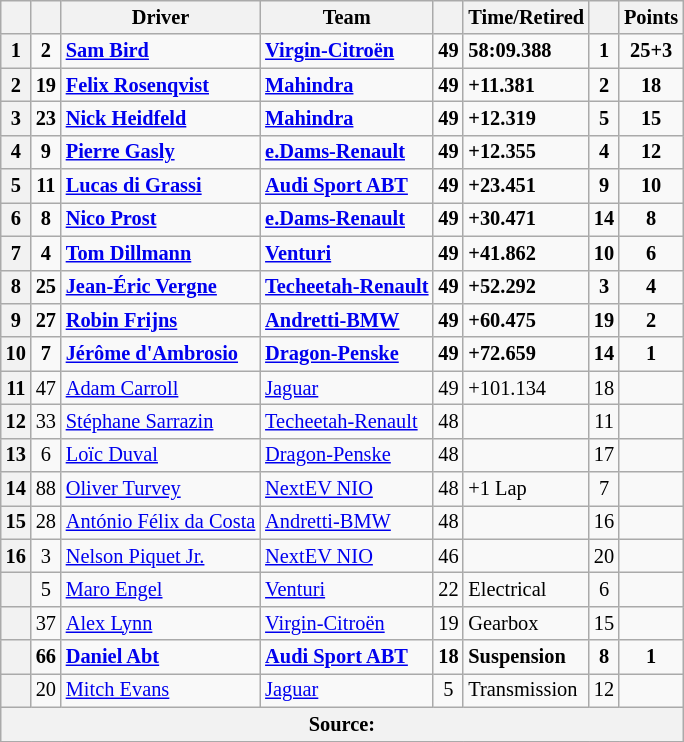<table class="wikitable sortable" style="font-size: 85%">
<tr>
<th scope="col"></th>
<th scope="col"></th>
<th scope="col">Driver</th>
<th scope="col">Team</th>
<th scope="col"></th>
<th scope="col" class="unsortable">Time/Retired</th>
<th scope="col"></th>
<th scope="col">Points</th>
</tr>
<tr style="font-weight:bold">
<th scope="row">1</th>
<td align="center">2</td>
<td data-sort-value="BIR"> <a href='#'>Sam Bird</a></td>
<td><a href='#'>Virgin-Citroën</a></td>
<td align="center">49</td>
<td>58:09.388</td>
<td align="center">1</td>
<td align="center">25+3</td>
</tr>
<tr style="font-weight:bold">
<th scope="row">2</th>
<td align="center">19</td>
<td data-sort-value="ROS"> <a href='#'>Felix Rosenqvist</a></td>
<td><a href='#'>Mahindra</a></td>
<td align="center">49</td>
<td>+11.381</td>
<td align="center">2</td>
<td align="center">18</td>
</tr>
<tr style="font-weight:bold">
<th scope="row">3</th>
<td align="center">23</td>
<td data-sort-value="HEI"> <a href='#'>Nick Heidfeld</a></td>
<td><a href='#'>Mahindra</a></td>
<td align="center">49</td>
<td>+12.319</td>
<td align="center">5</td>
<td align="center">15</td>
</tr>
<tr style="font-weight:bold">
<th scope="row">4</th>
<td align="center">9</td>
<td data-sort-value="GAS"> <a href='#'>Pierre Gasly</a></td>
<td><a href='#'>e.Dams-Renault</a></td>
<td align="center">49</td>
<td>+12.355</td>
<td align="center">4</td>
<td align="center">12</td>
</tr>
<tr style="font-weight:bold">
<th scope="row">5</th>
<td align="center">11</td>
<td data-sort-value="DIG"> <a href='#'>Lucas di Grassi</a></td>
<td><a href='#'>Audi Sport ABT</a></td>
<td align="center">49</td>
<td>+23.451</td>
<td align="center">9</td>
<td align="center">10</td>
</tr>
<tr style="font-weight:bold">
<th scope="row">6</th>
<td align="center">8</td>
<td data-sort-value="PRO"> <a href='#'>Nico Prost</a></td>
<td><a href='#'>e.Dams-Renault</a></td>
<td align="center">49</td>
<td>+30.471</td>
<td align="center">14</td>
<td align="center">8</td>
</tr>
<tr style="font-weight:bold">
<th scope="row">7</th>
<td align="center">4</td>
<td data-sort-value="DIL"> <a href='#'>Tom Dillmann</a></td>
<td><a href='#'>Venturi</a></td>
<td align="center">49</td>
<td>+41.862</td>
<td align="center">10</td>
<td align="center">6</td>
</tr>
<tr style="font-weight:bold">
<th scope="row">8</th>
<td align="center">25</td>
<td data-sort-value="VER"> <a href='#'>Jean-Éric Vergne</a></td>
<td><a href='#'>Techeetah-Renault</a></td>
<td align="center">49</td>
<td>+52.292</td>
<td align="center">3</td>
<td align="center">4</td>
</tr>
<tr style="font-weight:bold">
<th scope="row">9</th>
<td align="center">27</td>
<td data-sort-value="FRI"> <a href='#'>Robin Frijns</a></td>
<td><a href='#'>Andretti-BMW</a></td>
<td align="center">49</td>
<td>+60.475</td>
<td align="center">19</td>
<td align="center">2</td>
</tr>
<tr style="font-weight:bold">
<th scope="row">10</th>
<td align="center">7</td>
<td data-sort-value="DAM"> <a href='#'>Jérôme d'Ambrosio</a></td>
<td><a href='#'>Dragon-Penske</a></td>
<td align="center">49</td>
<td>+72.659</td>
<td align="center">14</td>
<td align="center">1</td>
</tr>
<tr>
<th scope="row">11</th>
<td align="center">47</td>
<td data-sort-value="CAR"> <a href='#'>Adam Carroll</a></td>
<td><a href='#'>Jaguar</a></td>
<td align="center">49</td>
<td>+101.134</td>
<td align="center">18</td>
<td></td>
</tr>
<tr>
<th scope="row">12</th>
<td align="center">33</td>
<td data-sort-value="SAR"> <a href='#'>Stéphane Sarrazin</a></td>
<td><a href='#'>Techeetah-Renault</a></td>
<td align="center">48</td>
<td></td>
<td align="center">11</td>
<td></td>
</tr>
<tr>
<th scope="row">13</th>
<td align="center">6</td>
<td data-sort-value="DUV"> <a href='#'>Loïc Duval</a></td>
<td><a href='#'>Dragon-Penske</a></td>
<td align="center">48</td>
<td></td>
<td align="center">17</td>
<td></td>
</tr>
<tr>
<th scope="row">14</th>
<td align="center">88</td>
<td data-sort-value="TUR"> <a href='#'>Oliver Turvey</a></td>
<td><a href='#'>NextEV NIO</a></td>
<td align="center">48</td>
<td>+1 Lap</td>
<td align="center">7</td>
<td></td>
</tr>
<tr>
<th scope="row">15</th>
<td align="center">28</td>
<td data-sort-value="FDC"> <a href='#'>António Félix da Costa</a></td>
<td><a href='#'>Andretti-BMW</a></td>
<td align="center">48</td>
<td></td>
<td align="center">16</td>
<td></td>
</tr>
<tr>
<th scope="row">16</th>
<td align="center">3</td>
<td data-sort-value="PIQ"> <a href='#'>Nelson Piquet Jr.</a></td>
<td><a href='#'>NextEV NIO</a></td>
<td align="center">46</td>
<td></td>
<td align="center">20</td>
<td></td>
</tr>
<tr>
<th scope="row" data-sort-value="17"></th>
<td align="center">5</td>
<td data-sort-value="ENG"> <a href='#'>Maro Engel</a></td>
<td><a href='#'>Venturi</a></td>
<td align="center">22</td>
<td>Electrical</td>
<td align="center">6</td>
<td></td>
</tr>
<tr>
<th scope="row" data-sort-value="18"></th>
<td align="center">37</td>
<td data-sort-value="LYN"> <a href='#'>Alex Lynn</a></td>
<td><a href='#'>Virgin-Citroën</a></td>
<td align="center">19</td>
<td>Gearbox</td>
<td align="center">15</td>
<td></td>
</tr>
<tr style="font-weight:bold">
<th scope="row" data-sort-value="19"></th>
<td align="center">66</td>
<td data-sort-value="ABT"> <a href='#'>Daniel Abt</a></td>
<td><a href='#'>Audi Sport ABT</a></td>
<td align="center">18</td>
<td>Suspension</td>
<td align="center">8</td>
<td align="center">1</td>
</tr>
<tr>
<th scope="row" data-sort-value="20"></th>
<td align="center">20</td>
<td data-sort-value="EVA"> <a href='#'>Mitch Evans</a></td>
<td><a href='#'>Jaguar</a></td>
<td align="center">5</td>
<td>Transmission</td>
<td align="center">12</td>
<td></td>
</tr>
<tr>
<th colspan="8">Source:</th>
</tr>
<tr>
</tr>
</table>
